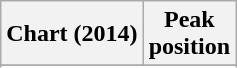<table class="wikitable sortable plainrowheaders" style="text-align:center">
<tr>
<th scope="col">Chart (2014)</th>
<th scope="col">Peak<br>position</th>
</tr>
<tr>
</tr>
<tr>
</tr>
<tr>
</tr>
<tr>
</tr>
<tr>
</tr>
<tr>
</tr>
<tr>
</tr>
</table>
